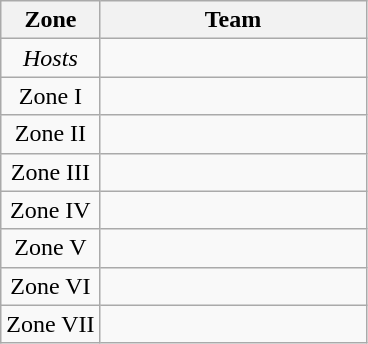<table class="wikitable">
<tr>
<th>Zone</th>
<th width=170>Team</th>
</tr>
<tr>
<td align=center><em>Hosts</em></td>
<td></td>
</tr>
<tr>
<td align=center>Zone I</td>
<td><em></em></td>
</tr>
<tr>
<td align=center>Zone II</td>
<td><em></em></td>
</tr>
<tr>
<td align=center>Zone III</td>
<td></td>
</tr>
<tr>
<td align=center>Zone IV</td>
<td></td>
</tr>
<tr>
<td align=center>Zone V</td>
<td></td>
</tr>
<tr>
<td align=center>Zone VI</td>
<td><em></em></td>
</tr>
<tr>
<td align=center>Zone VII</td>
<td><em></em></td>
</tr>
</table>
